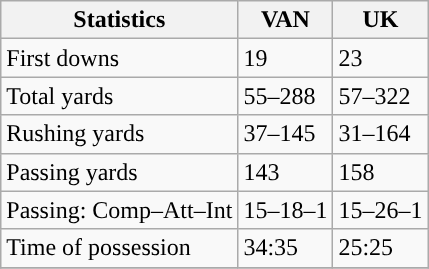<table class="wikitable" style="float: left;">
<tr>
<th>Statistics</th>
<th>VAN</th>
<th>UK</th>
</tr>
<tr>
<td>First downs</td>
<td>19</td>
<td>23</td>
</tr>
<tr>
<td>Total yards</td>
<td>55–288</td>
<td>57–322</td>
</tr>
<tr>
<td>Rushing yards</td>
<td>37–145</td>
<td>31–164</td>
</tr>
<tr>
<td>Passing yards</td>
<td>143</td>
<td>158</td>
</tr>
<tr>
<td>Passing: Comp–Att–Int</td>
<td>15–18–1</td>
<td>15–26–1</td>
</tr>
<tr>
<td>Time of possession</td>
<td>34:35</td>
<td>25:25</td>
</tr>
<tr>
</tr>
</table>
